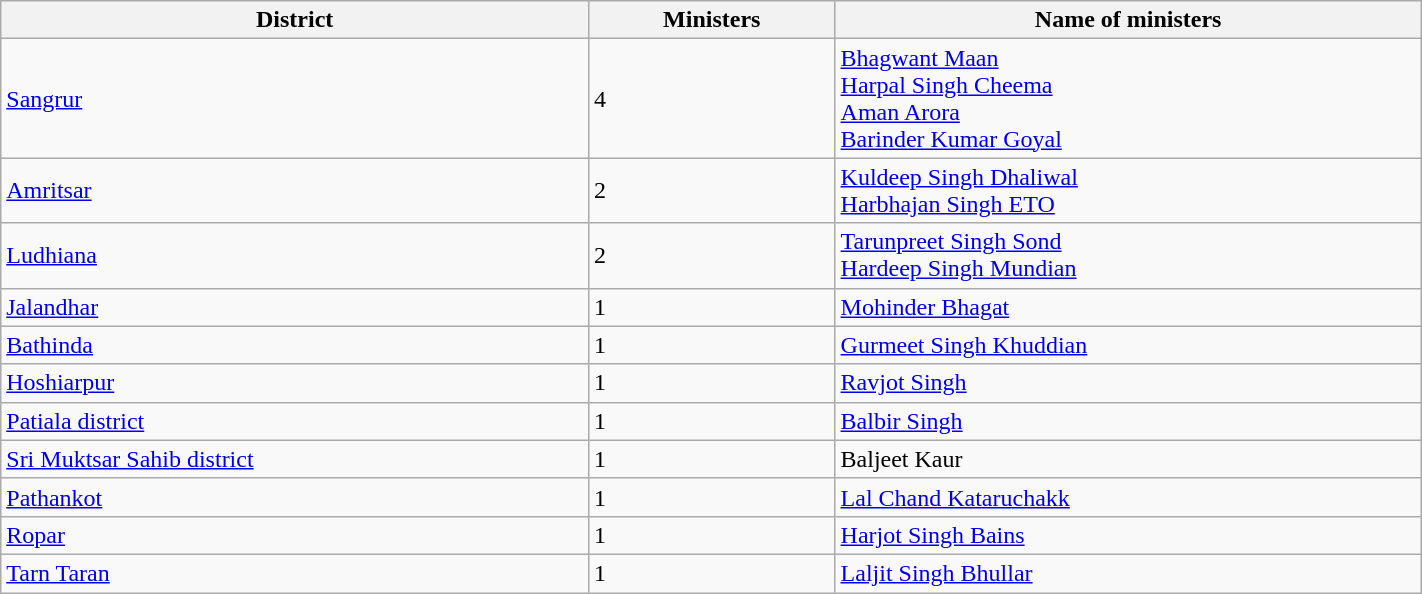<table class="wikitable sortable" style="text-align:left" border="1" width="75%">
<tr>
<th>District</th>
<th>Ministers</th>
<th>Name of ministers</th>
</tr>
<tr>
<td><a href='#'>Sangrur</a></td>
<td>4</td>
<td><a href='#'>Bhagwant Maan</a><br><a href='#'>Harpal Singh Cheema</a><br><a href='#'>Aman Arora</a><br><a href='#'>Barinder Kumar Goyal</a></td>
</tr>
<tr>
<td><a href='#'>Amritsar</a></td>
<td>2</td>
<td><a href='#'>Kuldeep Singh Dhaliwal</a><br><a href='#'>Harbhajan Singh ETO</a></td>
</tr>
<tr>
<td><a href='#'>Ludhiana</a></td>
<td>2</td>
<td><a href='#'>Tarunpreet Singh Sond</a><br><a href='#'>Hardeep Singh Mundian</a></td>
</tr>
<tr>
<td><a href='#'>Jalandhar</a></td>
<td>1</td>
<td><a href='#'>Mohinder Bhagat</a></td>
</tr>
<tr>
<td><a href='#'>Bathinda</a></td>
<td>1</td>
<td><a href='#'>Gurmeet Singh Khuddian</a></td>
</tr>
<tr>
<td><a href='#'>Hoshiarpur</a></td>
<td>1</td>
<td><a href='#'>Ravjot Singh</a></td>
</tr>
<tr>
<td><a href='#'>Patiala district</a></td>
<td>1</td>
<td><a href='#'>Balbir Singh</a></td>
</tr>
<tr>
<td><a href='#'>Sri Muktsar Sahib district</a></td>
<td>1</td>
<td>Baljeet Kaur</td>
</tr>
<tr>
<td><a href='#'>Pathankot</a></td>
<td>1</td>
<td><a href='#'>Lal Chand Kataruchakk</a></td>
</tr>
<tr>
<td><a href='#'>Ropar</a></td>
<td>1</td>
<td><a href='#'>Harjot Singh Bains</a></td>
</tr>
<tr>
<td><a href='#'>Tarn Taran</a></td>
<td>1</td>
<td><a href='#'>Laljit Singh Bhullar</a></td>
</tr>
</table>
